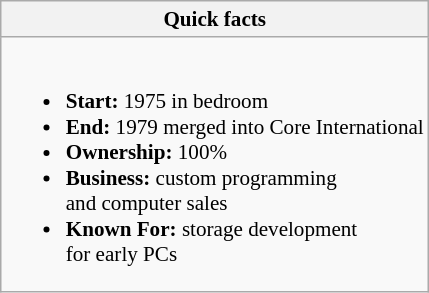<table class="wikitable" style="float:left; font-size:88%; margin-right:1em;">
<tr>
<th colspan="2">Quick facts</th>
</tr>
<tr>
<td><br><ul><li><strong>Start:</strong> 1975 in bedroom</li><li><strong>End:</strong> 1979 merged into Core International</li><li><strong>Ownership:</strong> 100%</li><li><strong>Business:</strong> custom programming<br>and computer sales</li><li><strong>Known For:</strong> storage development<br>for early PCs</li></ul></td>
</tr>
</table>
